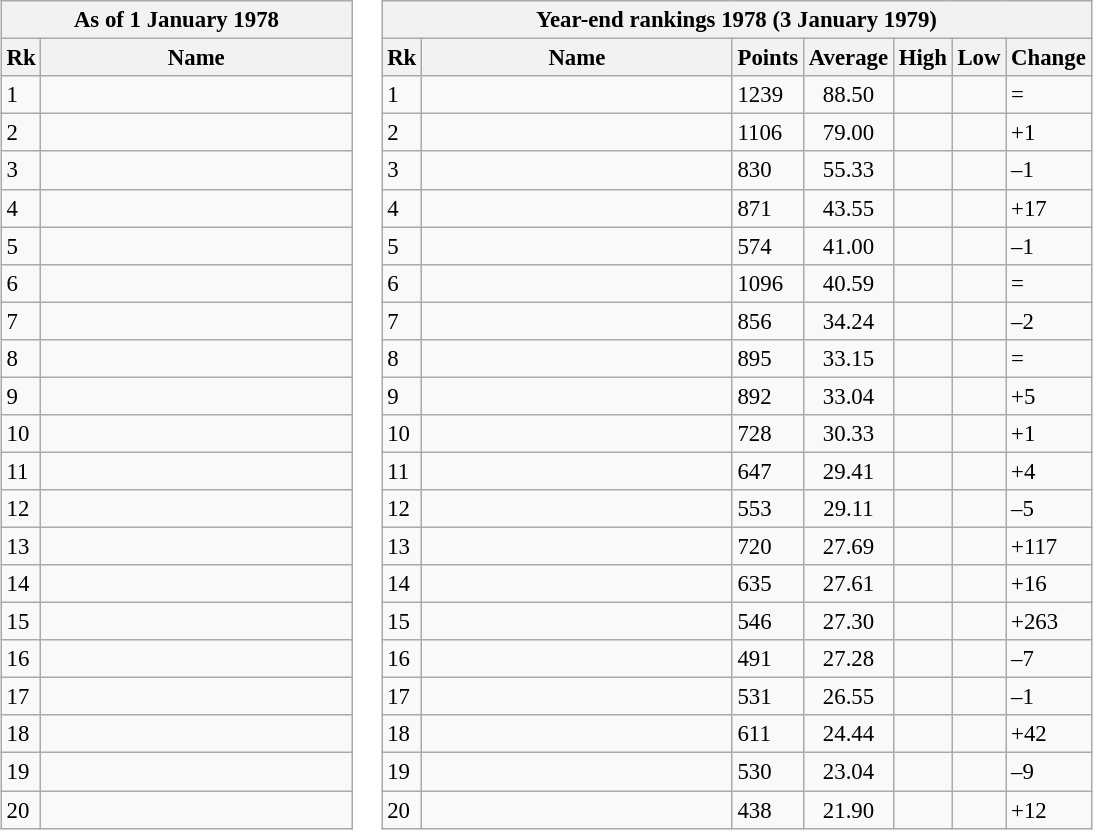<table>
<tr valign="top">
<td><br><table class="wikitable" style="font-size:95%">
<tr>
<th colspan="2">As of 1 January 1978</th>
</tr>
<tr>
<th>Rk</th>
<th width="200">Name</th>
</tr>
<tr valign=top>
<td>1</td>
<td></td>
</tr>
<tr valign=top>
<td>2</td>
<td></td>
</tr>
<tr valign=top>
<td>3</td>
<td></td>
</tr>
<tr valign=top>
<td>4</td>
<td></td>
</tr>
<tr valign=top>
<td>5</td>
<td></td>
</tr>
<tr valign=top>
<td>6</td>
<td></td>
</tr>
<tr valign=top>
<td>7</td>
<td></td>
</tr>
<tr valign=top>
<td>8</td>
<td></td>
</tr>
<tr valign=top>
<td>9</td>
<td></td>
</tr>
<tr valign=top>
<td>10</td>
<td></td>
</tr>
<tr valign=top>
<td>11</td>
<td></td>
</tr>
<tr valign=top>
<td>12</td>
<td></td>
</tr>
<tr valign=top>
<td>13</td>
<td></td>
</tr>
<tr valign=top>
<td>14</td>
<td></td>
</tr>
<tr valign=top>
<td>15</td>
<td></td>
</tr>
<tr valign=top>
<td>16</td>
<td></td>
</tr>
<tr valign=top>
<td>17</td>
<td></td>
</tr>
<tr valign=top>
<td>18</td>
<td></td>
</tr>
<tr valign=top>
<td>19</td>
<td></td>
</tr>
<tr valign=top>
<td>20</td>
<td></td>
</tr>
</table>
</td>
<td><br><table class="wikitable" style="font-size:95%">
<tr>
<th colspan="7">Year-end rankings 1978 (3 January 1979)</th>
</tr>
<tr valign="top">
<th>Rk</th>
<th width="200">Name</th>
<th>Points</th>
<th>Average</th>
<th>High</th>
<th>Low</th>
<th>Change</th>
</tr>
<tr valign=top>
<td>1</td>
<td></td>
<td>1239</td>
<td align=center>88.50</td>
<td></td>
<td></td>
<td> =</td>
</tr>
<tr valign=top>
<td>2</td>
<td></td>
<td>1106</td>
<td align=center>79.00</td>
<td></td>
<td></td>
<td> +1</td>
</tr>
<tr valign=top>
<td>3</td>
<td></td>
<td>830</td>
<td align=center>55.33</td>
<td></td>
<td></td>
<td> –1</td>
</tr>
<tr valign=top>
<td>4</td>
<td></td>
<td>871</td>
<td align=center>43.55</td>
<td></td>
<td></td>
<td> +17</td>
</tr>
<tr valign=top>
<td>5</td>
<td></td>
<td>574</td>
<td align=center>41.00</td>
<td></td>
<td></td>
<td> –1</td>
</tr>
<tr valign=top>
<td>6</td>
<td></td>
<td>1096</td>
<td align=center>40.59</td>
<td></td>
<td></td>
<td> =</td>
</tr>
<tr valign=top>
<td>7</td>
<td></td>
<td>856</td>
<td align=center>34.24</td>
<td></td>
<td></td>
<td> –2</td>
</tr>
<tr valign=top>
<td>8</td>
<td></td>
<td>895</td>
<td align=center>33.15</td>
<td></td>
<td></td>
<td> =</td>
</tr>
<tr valign=top>
<td>9</td>
<td></td>
<td>892</td>
<td align=center>33.04</td>
<td></td>
<td></td>
<td> +5</td>
</tr>
<tr valign=top>
<td>10</td>
<td></td>
<td>728</td>
<td align=center>30.33</td>
<td></td>
<td></td>
<td> +1</td>
</tr>
<tr valign=top>
<td>11</td>
<td></td>
<td>647</td>
<td align=center>29.41</td>
<td></td>
<td></td>
<td> +4</td>
</tr>
<tr valign=top>
<td>12</td>
<td></td>
<td>553</td>
<td align=center>29.11</td>
<td></td>
<td></td>
<td> –5</td>
</tr>
<tr valign=top>
<td>13</td>
<td></td>
<td>720</td>
<td align=center>27.69</td>
<td></td>
<td></td>
<td> +117</td>
</tr>
<tr valign=top>
<td>14</td>
<td></td>
<td>635</td>
<td align=center>27.61</td>
<td></td>
<td></td>
<td> +16</td>
</tr>
<tr valign=top>
<td>15</td>
<td></td>
<td>546</td>
<td align=center>27.30</td>
<td></td>
<td></td>
<td> +263</td>
</tr>
<tr valign=top>
<td>16</td>
<td></td>
<td>491</td>
<td align=center>27.28</td>
<td></td>
<td></td>
<td> –7</td>
</tr>
<tr valign=top>
<td>17</td>
<td></td>
<td>531</td>
<td align=center>26.55</td>
<td></td>
<td></td>
<td> –1</td>
</tr>
<tr valign=top>
<td>18</td>
<td></td>
<td>611</td>
<td align=center>24.44</td>
<td></td>
<td></td>
<td> +42</td>
</tr>
<tr valign=top>
<td>19</td>
<td></td>
<td>530</td>
<td align=center>23.04</td>
<td></td>
<td></td>
<td> –9</td>
</tr>
<tr valign=top>
<td>20</td>
<td></td>
<td>438</td>
<td align=center>21.90</td>
<td></td>
<td></td>
<td> +12</td>
</tr>
</table>
</td>
</tr>
</table>
